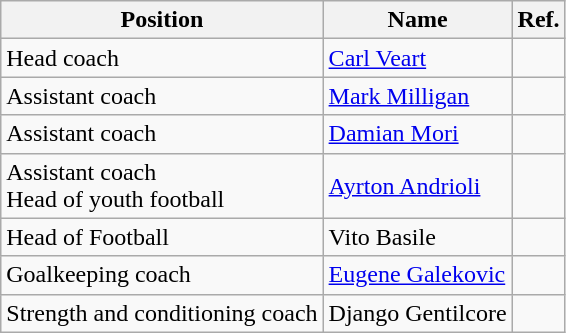<table class="wikitable">
<tr>
<th>Position</th>
<th>Name</th>
<th>Ref.</th>
</tr>
<tr>
<td>Head coach</td>
<td> <a href='#'>Carl Veart</a></td>
<td></td>
</tr>
<tr>
<td>Assistant coach</td>
<td> <a href='#'>Mark Milligan</a></td>
<td></td>
</tr>
<tr>
<td>Assistant coach</td>
<td> <a href='#'>Damian Mori</a></td>
<td></td>
</tr>
<tr>
<td>Assistant coach<br>Head of youth football</td>
<td> <a href='#'>Ayrton Andrioli</a></td>
<td></td>
</tr>
<tr>
<td>Head of Football</td>
<td> Vito Basile</td>
<td></td>
</tr>
<tr>
<td>Goalkeeping coach</td>
<td> <a href='#'>Eugene Galekovic</a></td>
<td></td>
</tr>
<tr>
<td>Strength and conditioning coach</td>
<td> Django Gentilcore</td>
<td></td>
</tr>
</table>
